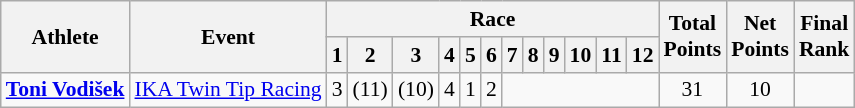<table class=wikitable style="font-size:90%">
<tr>
<th rowspan="2">Athlete</th>
<th rowspan="2">Event</th>
<th colspan="12">Race</th>
<th rowspan="2">Total<br>Points</th>
<th rowspan="2">Net<br>Points</th>
<th rowspan="2">Final<br>Rank</th>
</tr>
<tr>
<th>1</th>
<th>2</th>
<th>3</th>
<th>4</th>
<th>5</th>
<th>6</th>
<th>7</th>
<th>8</th>
<th>9</th>
<th>10</th>
<th>11</th>
<th>12</th>
</tr>
<tr>
<td align=left><strong><a href='#'>Toni Vodišek</a></strong></td>
<td align=center><a href='#'>IKA Twin Tip Racing</a></td>
<td align=center>3</td>
<td align=center>(11)</td>
<td align=center>(10)</td>
<td align=center>4</td>
<td align=center>1</td>
<td align=center>2</td>
<td align=center colspan=6></td>
<td align=center>31</td>
<td align=center>10</td>
<td align=center></td>
</tr>
</table>
